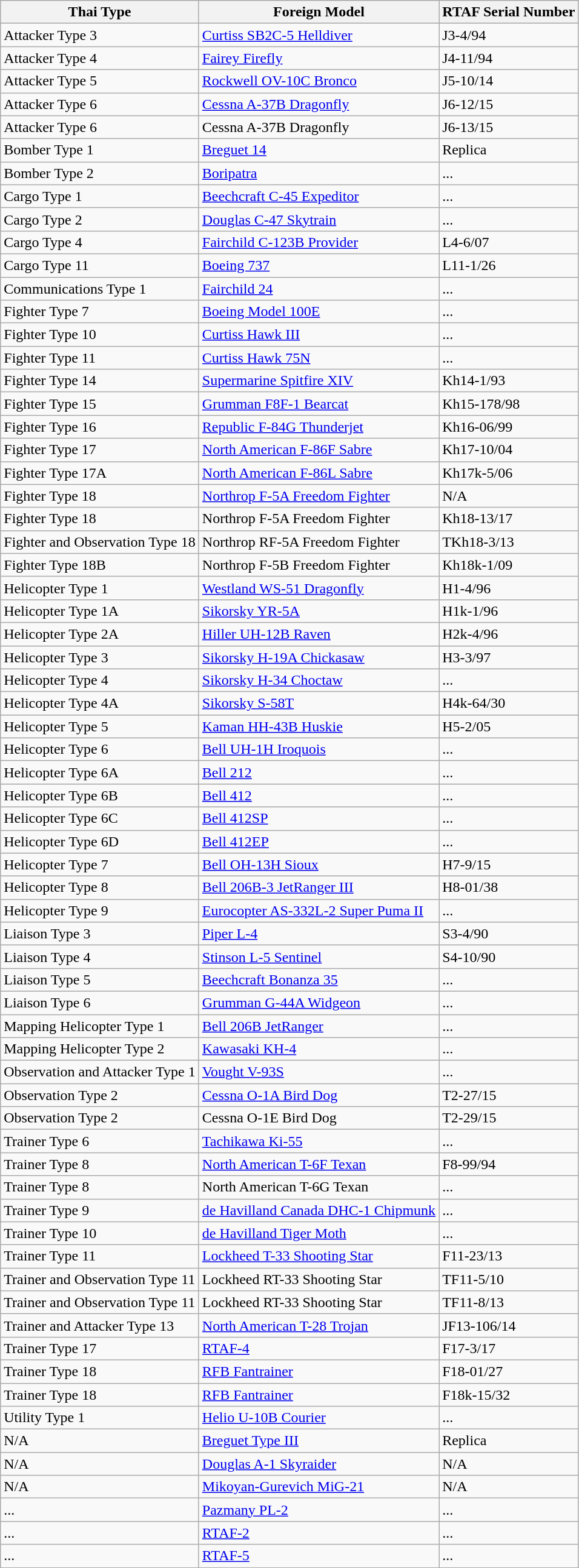<table class="wikitable sortable" style="text-align:left">
<tr>
<th>Thai Type</th>
<th>Foreign Model</th>
<th>RTAF Serial Number</th>
</tr>
<tr>
<td>Attacker Type 3</td>
<td><a href='#'>Curtiss SB2C-5 Helldiver</a></td>
<td>J3-4/94</td>
</tr>
<tr>
<td>Attacker Type 4</td>
<td><a href='#'>Fairey Firefly</a></td>
<td>J4-11/94</td>
</tr>
<tr>
<td>Attacker Type 5</td>
<td><a href='#'>Rockwell OV-10C Bronco</a></td>
<td>J5-10/14</td>
</tr>
<tr>
<td>Attacker Type 6</td>
<td><a href='#'>Cessna A-37B Dragonfly</a></td>
<td>J6-12/15</td>
</tr>
<tr>
<td>Attacker Type 6</td>
<td>Cessna A-37B Dragonfly</td>
<td>J6-13/15</td>
</tr>
<tr>
<td>Bomber Type 1</td>
<td><a href='#'>Breguet 14</a></td>
<td>Replica</td>
</tr>
<tr>
<td>Bomber Type 2</td>
<td><a href='#'>Boripatra</a></td>
<td>...</td>
</tr>
<tr>
<td>Cargo Type 1</td>
<td><a href='#'>Beechcraft C-45 Expeditor</a></td>
<td>...</td>
</tr>
<tr>
<td>Cargo Type 2</td>
<td><a href='#'>Douglas C-47 Skytrain</a></td>
<td>...</td>
</tr>
<tr>
<td>Cargo Type 4</td>
<td><a href='#'>Fairchild C-123B Provider</a></td>
<td>L4-6/07</td>
</tr>
<tr>
<td>Cargo Type 11</td>
<td><a href='#'>Boeing 737</a></td>
<td>L11-1/26</td>
</tr>
<tr>
<td>Communications Type 1</td>
<td><a href='#'>Fairchild 24</a></td>
<td>...</td>
</tr>
<tr>
<td>Fighter Type 7</td>
<td><a href='#'>Boeing Model 100E</a></td>
<td>...</td>
</tr>
<tr>
<td>Fighter Type 10</td>
<td><a href='#'>Curtiss Hawk III</a></td>
<td>...</td>
</tr>
<tr>
<td>Fighter Type 11</td>
<td><a href='#'>Curtiss Hawk 75N</a></td>
<td>...</td>
</tr>
<tr>
<td>Fighter Type 14</td>
<td><a href='#'>Supermarine Spitfire XIV</a></td>
<td>Kh14-1/93</td>
</tr>
<tr>
<td>Fighter Type 15</td>
<td><a href='#'>Grumman F8F-1 Bearcat</a></td>
<td>Kh15-178/98</td>
</tr>
<tr>
<td>Fighter Type 16</td>
<td><a href='#'>Republic F-84G Thunderjet</a></td>
<td>Kh16-06/99</td>
</tr>
<tr>
<td>Fighter Type 17</td>
<td><a href='#'>North American F-86F Sabre</a></td>
<td>Kh17-10/04</td>
</tr>
<tr>
<td>Fighter Type 17A</td>
<td><a href='#'>North American F-86L Sabre</a></td>
<td>Kh17k-5/06</td>
</tr>
<tr>
<td>Fighter Type 18</td>
<td><a href='#'>Northrop F-5A Freedom Fighter</a></td>
<td>N/A</td>
</tr>
<tr>
<td>Fighter Type 18</td>
<td>Northrop F-5A Freedom Fighter</td>
<td>Kh18-13/17</td>
</tr>
<tr>
<td>Fighter and Observation Type 18</td>
<td>Northrop RF-5A Freedom Fighter</td>
<td>TKh18-3/13</td>
</tr>
<tr>
<td>Fighter Type 18B</td>
<td>Northrop F-5B Freedom Fighter</td>
<td>Kh18k-1/09</td>
</tr>
<tr>
<td>Helicopter Type 1</td>
<td><a href='#'>Westland WS-51 Dragonfly</a></td>
<td>H1-4/96</td>
</tr>
<tr>
<td>Helicopter Type 1A</td>
<td><a href='#'>Sikorsky YR-5A</a></td>
<td>H1k-1/96</td>
</tr>
<tr>
<td>Helicopter Type 2A</td>
<td><a href='#'>Hiller UH-12B Raven</a></td>
<td>H2k-4/96</td>
</tr>
<tr>
<td>Helicopter Type 3</td>
<td><a href='#'>Sikorsky H-19A Chickasaw</a></td>
<td>H3-3/97</td>
</tr>
<tr>
<td>Helicopter Type 4</td>
<td><a href='#'>Sikorsky H-34 Choctaw</a></td>
<td>...</td>
</tr>
<tr>
<td>Helicopter Type 4A</td>
<td><a href='#'>Sikorsky S-58T</a></td>
<td>H4k-64/30</td>
</tr>
<tr>
<td>Helicopter Type 5</td>
<td><a href='#'>Kaman HH-43B Huskie</a></td>
<td>H5-2/05</td>
</tr>
<tr>
<td>Helicopter Type 6</td>
<td><a href='#'>Bell UH-1H Iroquois</a></td>
<td>...</td>
</tr>
<tr>
<td>Helicopter Type 6A</td>
<td><a href='#'>Bell 212</a></td>
<td>...</td>
</tr>
<tr>
<td>Helicopter Type 6B</td>
<td><a href='#'>Bell 412</a></td>
<td>...</td>
</tr>
<tr>
<td>Helicopter Type 6C</td>
<td><a href='#'>Bell 412SP</a></td>
<td>...</td>
</tr>
<tr>
<td>Helicopter Type 6D</td>
<td><a href='#'>Bell 412EP</a></td>
<td>...</td>
</tr>
<tr>
<td>Helicopter Type 7</td>
<td><a href='#'>Bell OH-13H Sioux</a></td>
<td>H7-9/15</td>
</tr>
<tr>
<td>Helicopter Type 8</td>
<td><a href='#'>Bell 206B-3 JetRanger III</a></td>
<td>H8-01/38</td>
</tr>
<tr>
<td>Helicopter Type 9</td>
<td><a href='#'>Eurocopter AS-332L-2 Super Puma II</a></td>
<td>...</td>
</tr>
<tr>
<td>Liaison Type 3</td>
<td><a href='#'>Piper L-4</a></td>
<td>S3-4/90</td>
</tr>
<tr>
<td>Liaison Type 4</td>
<td><a href='#'>Stinson L-5 Sentinel</a></td>
<td>S4-10/90</td>
</tr>
<tr>
<td>Liaison Type 5</td>
<td><a href='#'>Beechcraft Bonanza 35</a></td>
<td>...</td>
</tr>
<tr>
<td>Liaison Type 6</td>
<td><a href='#'>Grumman G-44A Widgeon</a></td>
<td>...</td>
</tr>
<tr>
<td>Mapping Helicopter Type 1</td>
<td><a href='#'>Bell 206B JetRanger</a></td>
<td>...</td>
</tr>
<tr>
<td>Mapping Helicopter Type 2</td>
<td><a href='#'>Kawasaki KH-4</a></td>
<td>...</td>
</tr>
<tr>
<td>Observation and Attacker Type 1</td>
<td><a href='#'>Vought V-93S</a></td>
<td>...</td>
</tr>
<tr>
<td>Observation Type 2</td>
<td><a href='#'>Cessna O-1A Bird Dog</a></td>
<td>T2-27/15</td>
</tr>
<tr>
<td>Observation Type 2</td>
<td>Cessna O-1E Bird Dog</td>
<td>T2-29/15</td>
</tr>
<tr>
<td>Trainer Type 6</td>
<td><a href='#'>Tachikawa Ki-55</a></td>
<td>...</td>
</tr>
<tr>
<td>Trainer Type 8</td>
<td><a href='#'>North American T-6F Texan</a></td>
<td>F8-99/94</td>
</tr>
<tr>
<td>Trainer Type 8</td>
<td>North American T-6G Texan</td>
<td>...</td>
</tr>
<tr>
<td>Trainer Type 9</td>
<td><a href='#'>de Havilland Canada DHC-1 Chipmunk</a></td>
<td>...</td>
</tr>
<tr>
<td>Trainer Type 10</td>
<td><a href='#'>de Havilland Tiger Moth</a></td>
<td>...</td>
</tr>
<tr>
<td>Trainer Type 11</td>
<td><a href='#'>Lockheed T-33 Shooting Star</a></td>
<td>F11-23/13</td>
</tr>
<tr>
<td>Trainer and Observation Type 11</td>
<td>Lockheed RT-33 Shooting Star</td>
<td>TF11-5/10</td>
</tr>
<tr>
<td>Trainer and Observation Type 11</td>
<td>Lockheed RT-33 Shooting Star</td>
<td>TF11-8/13</td>
</tr>
<tr>
<td>Trainer and Attacker Type 13</td>
<td><a href='#'>North American T-28 Trojan</a></td>
<td>JF13-106/14</td>
</tr>
<tr>
<td>Trainer Type 17</td>
<td><a href='#'>RTAF-4</a></td>
<td>F17-3/17</td>
</tr>
<tr>
<td>Trainer Type 18</td>
<td><a href='#'>RFB Fantrainer</a></td>
<td>F18-01/27</td>
</tr>
<tr>
<td>Trainer Type 18</td>
<td><a href='#'>RFB Fantrainer</a></td>
<td>F18k-15/32</td>
</tr>
<tr>
<td>Utility Type 1</td>
<td><a href='#'>Helio U-10B Courier</a></td>
<td>...</td>
</tr>
<tr>
<td>N/A</td>
<td><a href='#'>Breguet Type III</a></td>
<td>Replica</td>
</tr>
<tr>
<td>N/A</td>
<td><a href='#'>Douglas A-1 Skyraider</a></td>
<td>N/A</td>
</tr>
<tr>
<td>N/A</td>
<td><a href='#'>Mikoyan-Gurevich MiG-21</a></td>
<td>N/A</td>
</tr>
<tr>
<td>...</td>
<td><a href='#'>Pazmany PL-2</a></td>
<td>...</td>
</tr>
<tr>
<td>...</td>
<td><a href='#'>RTAF-2</a></td>
<td>...</td>
</tr>
<tr>
<td>...</td>
<td><a href='#'>RTAF-5</a></td>
<td>...</td>
</tr>
<tr>
</tr>
</table>
